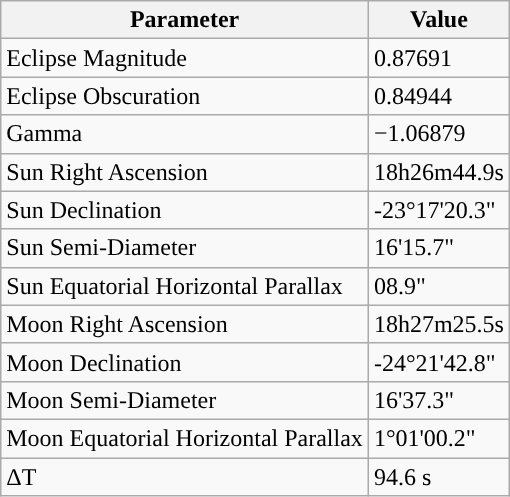<table class="wikitable">
<tr>
<th>Parameter</th>
<th>Value</th>
</tr>
<tr>
<td>Eclipse Magnitude</td>
<td>0.87691</td>
</tr>
<tr>
<td>Eclipse Obscuration</td>
<td>0.84944</td>
</tr>
<tr>
<td>Gamma</td>
<td>−1.06879</td>
</tr>
<tr>
<td>Sun Right Ascension</td>
<td>18h26m44.9s</td>
</tr>
<tr>
<td>Sun Declination</td>
<td>-23°17'20.3"</td>
</tr>
<tr>
<td>Sun Semi-Diameter</td>
<td>16'15.7"</td>
</tr>
<tr>
<td>Sun Equatorial Horizontal Parallax</td>
<td>08.9"</td>
</tr>
<tr>
<td>Moon Right Ascension</td>
<td>18h27m25.5s</td>
</tr>
<tr>
<td>Moon Declination</td>
<td>-24°21'42.8"</td>
</tr>
<tr>
<td>Moon Semi-Diameter</td>
<td>16'37.3"</td>
</tr>
<tr>
<td>Moon Equatorial Horizontal Parallax</td>
<td>1°01'00.2"</td>
</tr>
<tr>
<td>ΔT</td>
<td>94.6 s</td>
</tr>
</table>
